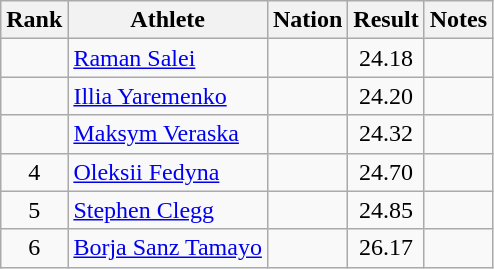<table class="wikitable sortable" style="text-align:center">
<tr>
<th>Rank</th>
<th>Athlete</th>
<th>Nation</th>
<th>Result</th>
<th>Notes</th>
</tr>
<tr>
<td></td>
<td align=left><a href='#'>Raman Salei</a></td>
<td align=left></td>
<td>24.18</td>
<td></td>
</tr>
<tr>
<td></td>
<td align=left><a href='#'>Illia Yaremenko</a></td>
<td align=left></td>
<td>24.20</td>
<td></td>
</tr>
<tr>
<td></td>
<td align=left><a href='#'>Maksym Veraska</a></td>
<td align=left></td>
<td>24.32</td>
<td></td>
</tr>
<tr>
<td>4</td>
<td align=left><a href='#'>Oleksii Fedyna</a></td>
<td align=left></td>
<td>24.70</td>
<td></td>
</tr>
<tr>
<td>5</td>
<td align=left><a href='#'>Stephen Clegg</a></td>
<td align=left></td>
<td>24.85</td>
<td></td>
</tr>
<tr>
<td>6</td>
<td align=left><a href='#'>Borja Sanz Tamayo</a></td>
<td align=left></td>
<td>26.17</td>
<td></td>
</tr>
</table>
